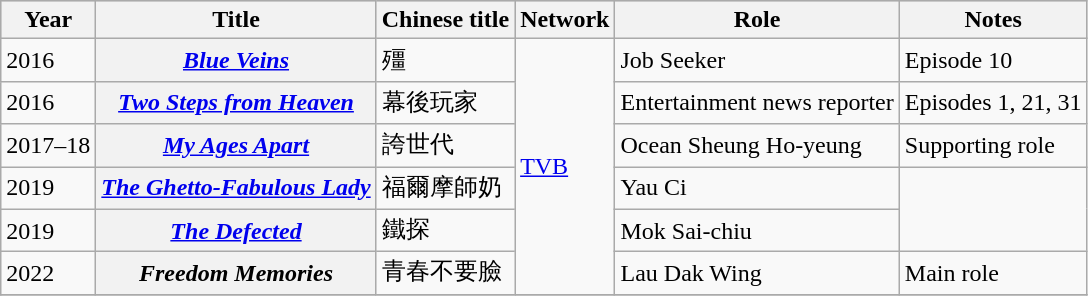<table class="wikitable sortable plainrowheaders">
<tr style="background:#ccc; text-align:center;">
<th scope="col">Year</th>
<th scope="col">Title</th>
<th scope="col">Chinese title</th>
<th scope="col">Network</th>
<th>Role</th>
<th scope="col" class="unsortable">Notes</th>
</tr>
<tr>
<td>2016</td>
<th scope="row"><em><a href='#'>Blue Veins</a></em></th>
<td>殭</td>
<td rowspan=6><a href='#'>TVB</a></td>
<td>Job Seeker</td>
<td>Episode 10</td>
</tr>
<tr>
<td>2016</td>
<th scope="row"><em><a href='#'>Two Steps from Heaven</a></em></th>
<td>幕後玩家</td>
<td>Entertainment news reporter</td>
<td>Episodes 1, 21, 31</td>
</tr>
<tr>
<td>2017–18</td>
<th scope="row"><em><a href='#'>My Ages Apart</a></em></th>
<td>誇世代</td>
<td>Ocean Sheung Ho-yeung</td>
<td>Supporting role</td>
</tr>
<tr>
<td>2019</td>
<th scope="row"><em><a href='#'>The Ghetto-Fabulous Lady</a></em></th>
<td>福爾摩師奶</td>
<td>Yau Ci</td>
</tr>
<tr>
<td>2019</td>
<th scope="row"><em><a href='#'>The Defected</a></em></th>
<td>鐵探</td>
<td>Mok Sai-chiu</td>
</tr>
<tr>
<td>2022</td>
<th scope="row"><em>Freedom Memories</em></th>
<td>青春不要臉</td>
<td>Lau Dak Wing</td>
<td>Main role</td>
</tr>
<tr>
</tr>
</table>
